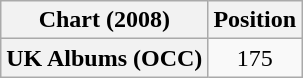<table class="wikitable plainrowheaders" style="text-align:center;">
<tr>
<th scope="column">Chart (2008)</th>
<th scope="column">Position</th>
</tr>
<tr>
<th scope="row">UK Albums (OCC)</th>
<td>175</td>
</tr>
</table>
